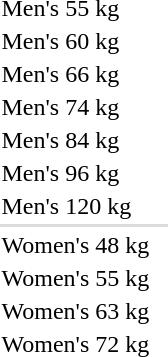<table>
<tr>
<td rowspan=2>Men's 55 kg<br></td>
<td rowspan=2></td>
<td rowspan=2></td>
<td></td>
</tr>
<tr>
<td></td>
</tr>
<tr>
<td rowspan=2>Men's 60 kg<br></td>
<td rowspan=2></td>
<td rowspan=2></td>
<td></td>
</tr>
<tr>
<td></td>
</tr>
<tr>
<td rowspan=2>Men's 66 kg<br></td>
<td rowspan=2></td>
<td rowspan=2></td>
<td></td>
</tr>
<tr>
<td></td>
</tr>
<tr>
<td rowspan=2>Men's 74 kg<br></td>
<td rowspan=2></td>
<td rowspan=2></td>
<td></td>
</tr>
<tr>
<td></td>
</tr>
<tr>
<td rowspan=2>Men's 84 kg<br></td>
<td rowspan=2></td>
<td rowspan=2></td>
<td></td>
</tr>
<tr>
<td></td>
</tr>
<tr>
<td rowspan=2>Men's 96 kg<br></td>
<td rowspan=2></td>
<td rowspan=2></td>
<td></td>
</tr>
<tr>
<td></td>
</tr>
<tr>
<td rowspan=2>Men's 120 kg<br></td>
<td rowspan=2></td>
<td rowspan=2></td>
<td></td>
</tr>
<tr>
<td></td>
</tr>
<tr>
<td bgcolor=#DCDCDC colspan=4></td>
</tr>
<tr>
<td rowspan=2>Women's 48 kg<br></td>
<td rowspan=2></td>
<td rowspan=2></td>
<td></td>
</tr>
<tr>
<td></td>
</tr>
<tr>
<td rowspan=2>Women's 55 kg<br></td>
<td rowspan=2></td>
<td rowspan=2></td>
<td></td>
</tr>
<tr>
<td></td>
</tr>
<tr>
<td rowspan=2>Women's 63 kg<br></td>
<td rowspan=2></td>
<td rowspan=2></td>
<td></td>
</tr>
<tr>
<td></td>
</tr>
<tr>
<td rowspan=2>Women's 72 kg<br></td>
<td rowspan=2></td>
<td rowspan=2></td>
<td></td>
</tr>
<tr>
<td></td>
</tr>
</table>
